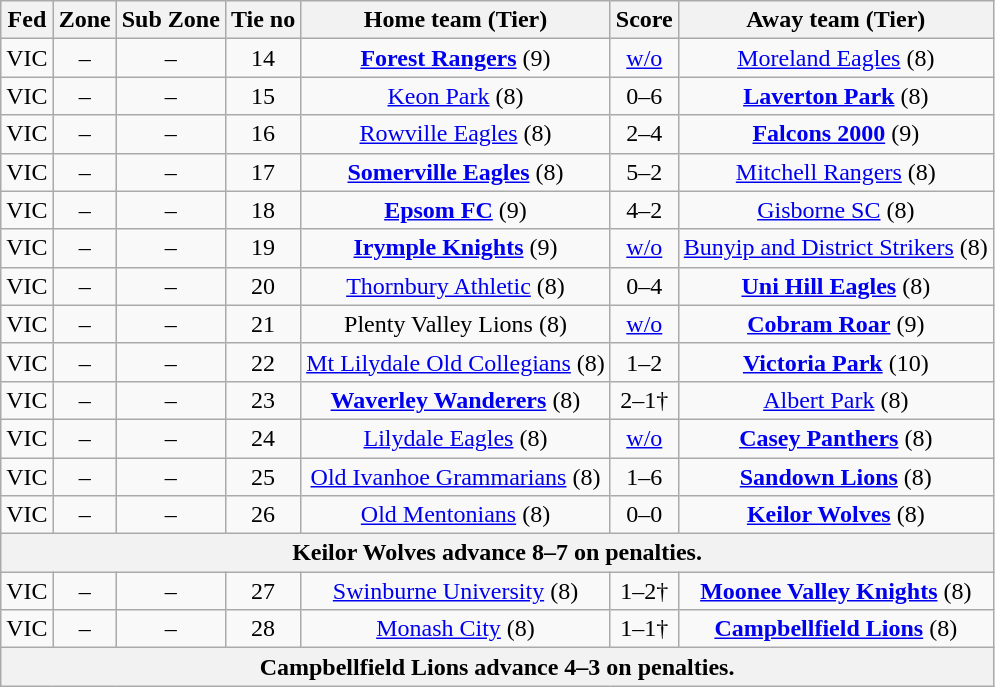<table class="wikitable" style="text-align:center">
<tr>
<th>Fed</th>
<th>Zone</th>
<th>Sub Zone</th>
<th>Tie no</th>
<th>Home team (Tier)</th>
<th>Score</th>
<th>Away team (Tier)</th>
</tr>
<tr>
<td>VIC</td>
<td>–</td>
<td>–</td>
<td>14</td>
<td><strong><a href='#'>Forest Rangers</a></strong> (9)</td>
<td><a href='#'>w/o</a></td>
<td><a href='#'>Moreland Eagles</a> (8)</td>
</tr>
<tr>
<td>VIC</td>
<td>–</td>
<td>–</td>
<td>15</td>
<td><a href='#'>Keon Park</a> (8)</td>
<td>0–6</td>
<td><strong><a href='#'>Laverton Park</a></strong> (8)</td>
</tr>
<tr>
<td>VIC</td>
<td>–</td>
<td>–</td>
<td>16</td>
<td><a href='#'>Rowville Eagles</a> (8)</td>
<td>2–4</td>
<td><strong><a href='#'>Falcons 2000</a></strong> (9)</td>
</tr>
<tr>
<td>VIC</td>
<td>–</td>
<td>–</td>
<td>17</td>
<td><strong><a href='#'>Somerville Eagles</a></strong> (8)</td>
<td>5–2</td>
<td><a href='#'>Mitchell Rangers</a> (8)</td>
</tr>
<tr>
<td>VIC</td>
<td>–</td>
<td>–</td>
<td>18</td>
<td><strong><a href='#'>Epsom FC</a></strong> (9)</td>
<td>4–2</td>
<td><a href='#'>Gisborne SC</a> (8)</td>
</tr>
<tr>
<td>VIC</td>
<td>–</td>
<td>–</td>
<td>19</td>
<td><strong><a href='#'>Irymple Knights</a></strong> (9)</td>
<td><a href='#'>w/o</a></td>
<td><a href='#'>Bunyip and District Strikers</a> (8)</td>
</tr>
<tr>
<td>VIC</td>
<td>–</td>
<td>–</td>
<td>20</td>
<td><a href='#'>Thornbury Athletic</a> (8)</td>
<td>0–4</td>
<td><strong><a href='#'>Uni Hill Eagles</a></strong> (8)</td>
</tr>
<tr>
<td>VIC</td>
<td>–</td>
<td>–</td>
<td>21</td>
<td>Plenty Valley Lions (8)</td>
<td><a href='#'>w/o</a></td>
<td><strong><a href='#'>Cobram Roar</a></strong> (9)</td>
</tr>
<tr>
<td>VIC</td>
<td>–</td>
<td>–</td>
<td>22</td>
<td><a href='#'>Mt Lilydale Old Collegians</a> (8)</td>
<td>1–2</td>
<td><strong><a href='#'>Victoria Park</a></strong> (10)</td>
</tr>
<tr>
<td>VIC</td>
<td>–</td>
<td>–</td>
<td>23</td>
<td><strong><a href='#'>Waverley Wanderers</a></strong> (8)</td>
<td>2–1†</td>
<td><a href='#'>Albert Park</a> (8)</td>
</tr>
<tr>
<td>VIC</td>
<td>–</td>
<td>–</td>
<td>24</td>
<td><a href='#'>Lilydale Eagles</a> (8)</td>
<td><a href='#'>w/o</a></td>
<td><strong><a href='#'>Casey Panthers</a></strong> (8)</td>
</tr>
<tr>
<td>VIC</td>
<td>–</td>
<td>–</td>
<td>25</td>
<td><a href='#'>Old Ivanhoe Grammarians</a> (8)</td>
<td>1–6</td>
<td><strong><a href='#'>Sandown Lions</a></strong> (8)</td>
</tr>
<tr>
<td>VIC</td>
<td>–</td>
<td>–</td>
<td>26</td>
<td><a href='#'>Old Mentonians</a> (8)</td>
<td>0–0</td>
<td><strong><a href='#'>Keilor Wolves</a></strong> (8)</td>
</tr>
<tr>
<th colspan=7>Keilor Wolves advance 8–7 on penalties.</th>
</tr>
<tr>
<td>VIC</td>
<td>–</td>
<td>–</td>
<td>27</td>
<td><a href='#'>Swinburne University</a> (8)</td>
<td>1–2†</td>
<td><strong><a href='#'>Moonee Valley Knights</a></strong> (8)</td>
</tr>
<tr>
<td>VIC</td>
<td>–</td>
<td>–</td>
<td>28</td>
<td><a href='#'>Monash City</a> (8)</td>
<td>1–1†</td>
<td><strong><a href='#'>Campbellfield Lions</a></strong> (8)</td>
</tr>
<tr>
<th colspan=7>Campbellfield Lions advance 4–3 on penalties.</th>
</tr>
</table>
